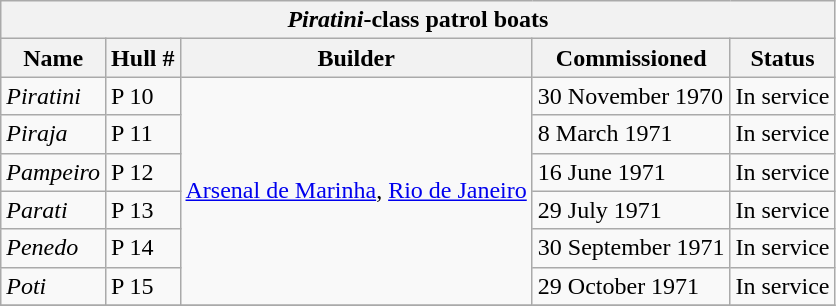<table border="1" class="wikitable sortable collapsible">
<tr>
<th colspan=6><em>Piratini</em>-class patrol boats</th>
</tr>
<tr>
<th scope="col">Name</th>
<th scope="col">Hull #</th>
<th scope="col">Builder</th>
<th scope="col">Commissioned</th>
<th scope="col">Status</th>
</tr>
<tr>
<td><em>Piratini</em></td>
<td>P 10</td>
<td rowspan=6><a href='#'>Arsenal de Marinha</a>, <a href='#'>Rio de Janeiro</a></td>
<td>30 November 1970</td>
<td>In service</td>
</tr>
<tr>
<td><em>Piraja</em></td>
<td>P 11</td>
<td>8 March 1971</td>
<td>In service</td>
</tr>
<tr>
<td><em>Pampeiro</em></td>
<td>P 12</td>
<td>16 June 1971</td>
<td>In service</td>
</tr>
<tr>
<td><em>Parati</em></td>
<td>P 13</td>
<td>29 July 1971</td>
<td>In service</td>
</tr>
<tr>
<td><em>Penedo</em></td>
<td>P 14</td>
<td>30 September 1971</td>
<td>In service</td>
</tr>
<tr>
<td><em>Poti</em></td>
<td>P 15</td>
<td>29 October 1971</td>
<td>In service</td>
</tr>
<tr>
</tr>
</table>
